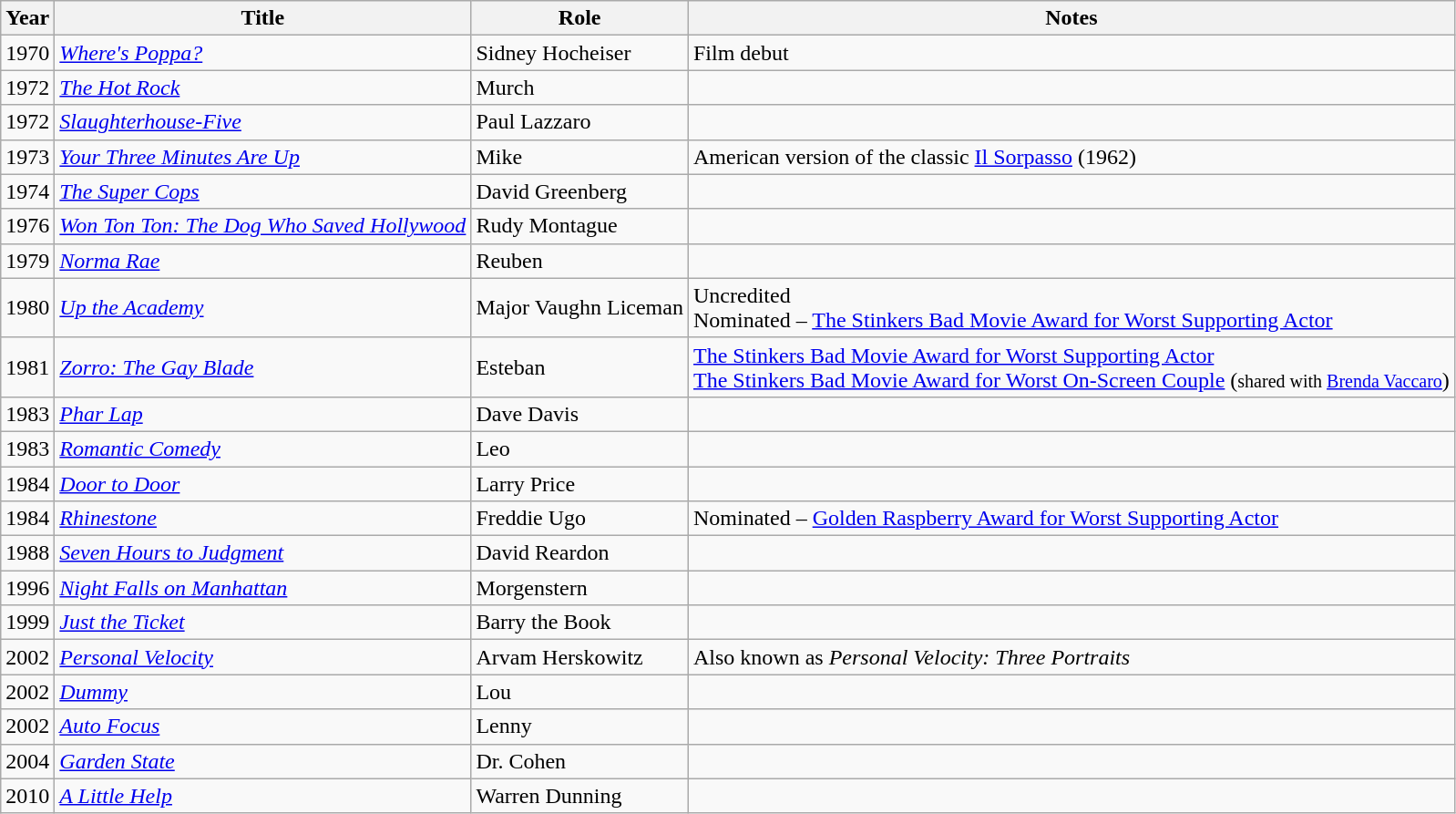<table class="wikitable sortable">
<tr>
<th>Year</th>
<th>Title</th>
<th>Role</th>
<th>Notes</th>
</tr>
<tr>
<td>1970</td>
<td><em><a href='#'>Where's Poppa?</a></em></td>
<td>Sidney Hocheiser</td>
<td>Film debut</td>
</tr>
<tr>
<td>1972</td>
<td><em><a href='#'>The Hot Rock</a></em></td>
<td>Murch</td>
<td></td>
</tr>
<tr>
<td>1972</td>
<td><em><a href='#'>Slaughterhouse-Five</a></em></td>
<td>Paul Lazzaro</td>
<td></td>
</tr>
<tr>
<td>1973</td>
<td><em><a href='#'>Your Three Minutes Are Up</a></em></td>
<td>Mike</td>
<td>American version of the classic <a href='#'>Il Sorpasso</a> (1962)</td>
</tr>
<tr>
<td>1974</td>
<td><em><a href='#'>The Super Cops</a></em></td>
<td>David Greenberg</td>
<td></td>
</tr>
<tr>
<td>1976</td>
<td><em><a href='#'>Won Ton Ton: The Dog Who Saved Hollywood</a></em></td>
<td>Rudy Montague</td>
<td></td>
</tr>
<tr>
<td>1979</td>
<td><em><a href='#'>Norma Rae</a></em></td>
<td>Reuben</td>
<td></td>
</tr>
<tr>
<td>1980</td>
<td><em><a href='#'>Up the Academy</a></em></td>
<td>Major Vaughn Liceman</td>
<td>Uncredited<br>Nominated – <a href='#'>The Stinkers Bad Movie Award for Worst Supporting Actor</a></td>
</tr>
<tr>
<td>1981</td>
<td><em><a href='#'>Zorro: The Gay Blade</a></em></td>
<td>Esteban</td>
<td><a href='#'>The Stinkers Bad Movie Award for Worst Supporting Actor</a><br><a href='#'>The Stinkers Bad Movie Award for Worst On-Screen Couple</a> (<small>shared with <a href='#'>Brenda Vaccaro</a></small>)</td>
</tr>
<tr>
<td>1983</td>
<td><em><a href='#'>Phar Lap</a></em></td>
<td>Dave Davis</td>
<td></td>
</tr>
<tr>
<td>1983</td>
<td><em><a href='#'>Romantic Comedy</a></em></td>
<td>Leo</td>
<td></td>
</tr>
<tr>
<td>1984</td>
<td><em><a href='#'>Door to Door</a></em></td>
<td>Larry Price</td>
<td></td>
</tr>
<tr>
<td>1984</td>
<td><em><a href='#'>Rhinestone</a></em></td>
<td>Freddie Ugo</td>
<td>Nominated – <a href='#'>Golden Raspberry Award for Worst Supporting Actor</a></td>
</tr>
<tr>
<td>1988</td>
<td><em><a href='#'>Seven Hours to Judgment</a></em></td>
<td>David Reardon</td>
<td></td>
</tr>
<tr>
<td>1996</td>
<td><em><a href='#'>Night Falls on Manhattan</a></em></td>
<td>Morgenstern</td>
<td></td>
</tr>
<tr>
<td>1999</td>
<td><em><a href='#'>Just the Ticket</a></em></td>
<td>Barry the Book</td>
<td></td>
</tr>
<tr>
<td>2002</td>
<td><em><a href='#'>Personal Velocity</a></em></td>
<td>Arvam Herskowitz</td>
<td>Also known as <em>Personal Velocity: Three Portraits</em></td>
</tr>
<tr>
<td>2002</td>
<td><em><a href='#'>Dummy</a></em></td>
<td>Lou</td>
<td></td>
</tr>
<tr>
<td>2002</td>
<td><em><a href='#'>Auto Focus</a></em></td>
<td>Lenny</td>
<td></td>
</tr>
<tr>
<td>2004</td>
<td><em><a href='#'>Garden State</a></em></td>
<td>Dr. Cohen</td>
<td></td>
</tr>
<tr>
<td>2010</td>
<td><em><a href='#'>A Little Help</a></em></td>
<td>Warren Dunning</td>
<td></td>
</tr>
</table>
